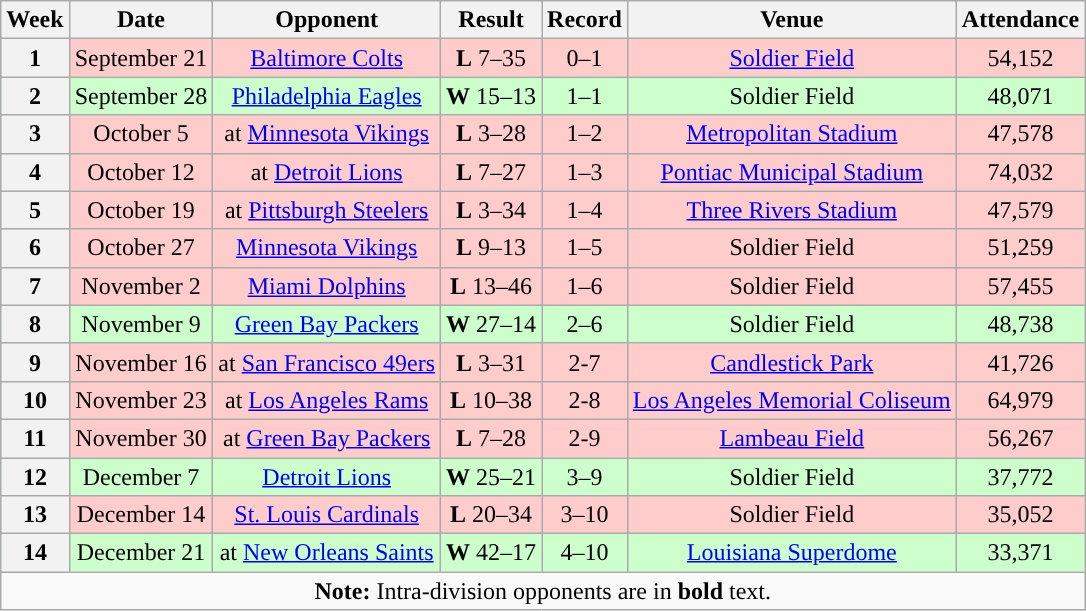<table class="wikitable" style="text-align:center">
<tr>
<th>Week</th>
<th>Date</th>
<th>Opponent</th>
<th>Result</th>
<th>Record</th>
<th>Venue</th>
<th>Attendance</th>
</tr>
<tr style="background:#fcc">
<th>1</th>
<td>September 21</td>
<td><a href='#'>Baltimore Colts</a></td>
<td><strong>L</strong> 7–35</td>
<td>0–1</td>
<td><a href='#'>Soldier Field</a></td>
<td>54,152</td>
</tr>
<tr style="background:#cfc">
<th>2</th>
<td>September 28</td>
<td><a href='#'>Philadelphia Eagles</a></td>
<td><strong>W</strong> 15–13</td>
<td>1–1</td>
<td>Soldier Field</td>
<td>48,071</td>
</tr>
<tr style="background:#fcc">
<th>3</th>
<td>October 5</td>
<td>at <a href='#'>Minnesota Vikings</a></td>
<td><strong>L</strong> 3–28</td>
<td>1–2</td>
<td><a href='#'>Metropolitan Stadium</a></td>
<td>47,578</td>
</tr>
<tr style="background:#fcc">
<th>4</th>
<td>October 12</td>
<td>at <a href='#'>Detroit Lions</a></td>
<td><strong>L</strong> 7–27</td>
<td>1–3</td>
<td><a href='#'>Pontiac Municipal Stadium</a></td>
<td>74,032</td>
</tr>
<tr style="background:#fcc">
<th>5</th>
<td>October 19</td>
<td>at <a href='#'>Pittsburgh Steelers</a></td>
<td><strong>L</strong> 3–34</td>
<td>1–4</td>
<td><a href='#'>Three Rivers Stadium</a></td>
<td>47,579</td>
</tr>
<tr style="background:#fcc">
<th>6</th>
<td>October 27</td>
<td><a href='#'>Minnesota Vikings</a></td>
<td><strong>L</strong> 9–13</td>
<td>1–5</td>
<td>Soldier Field</td>
<td>51,259</td>
</tr>
<tr style="background:#fcc">
<th>7</th>
<td>November 2</td>
<td><a href='#'>Miami Dolphins</a></td>
<td><strong>L</strong> 13–46</td>
<td>1–6</td>
<td>Soldier Field</td>
<td>57,455</td>
</tr>
<tr style="background:#cfc">
<th>8</th>
<td>November 9</td>
<td><a href='#'>Green Bay Packers</a></td>
<td><strong>W</strong> 27–14</td>
<td>2–6</td>
<td>Soldier Field</td>
<td>48,738</td>
</tr>
<tr style="background:#fcc">
<th>9</th>
<td>November 16</td>
<td>at <a href='#'>San Francisco 49ers</a></td>
<td><strong>L</strong> 3–31</td>
<td>2-7</td>
<td><a href='#'>Candlestick Park</a></td>
<td>41,726</td>
</tr>
<tr style="background:#fcc">
<th>10</th>
<td>November 23</td>
<td>at <a href='#'>Los Angeles Rams</a></td>
<td><strong>L</strong> 10–38</td>
<td>2-8</td>
<td><a href='#'>Los Angeles Memorial Coliseum</a></td>
<td>64,979</td>
</tr>
<tr style="background:#fcc">
<th>11</th>
<td>November 30</td>
<td>at <a href='#'>Green Bay Packers</a></td>
<td><strong>L</strong> 7–28</td>
<td>2-9</td>
<td><a href='#'>Lambeau Field</a></td>
<td>56,267</td>
</tr>
<tr style="background:#cfc">
<th>12</th>
<td>December 7</td>
<td><a href='#'>Detroit Lions</a></td>
<td><strong>W</strong> 25–21</td>
<td>3–9</td>
<td>Soldier Field</td>
<td>37,772</td>
</tr>
<tr style="background:#fcc">
<th>13</th>
<td>December 14</td>
<td><a href='#'>St. Louis Cardinals</a></td>
<td><strong>L</strong> 20–34</td>
<td>3–10</td>
<td>Soldier Field</td>
<td>35,052</td>
</tr>
<tr style="background:#cfc">
<th>14</th>
<td>December 21</td>
<td>at <a href='#'>New Orleans Saints</a></td>
<td><strong>W</strong> 42–17</td>
<td>4–10</td>
<td><a href='#'>Louisiana Superdome</a></td>
<td>33,371</td>
</tr>
<tr>
<td colspan="8"><strong>Note:</strong> Intra-division opponents are in <strong>bold</strong> text.</td>
</tr>
</table>
